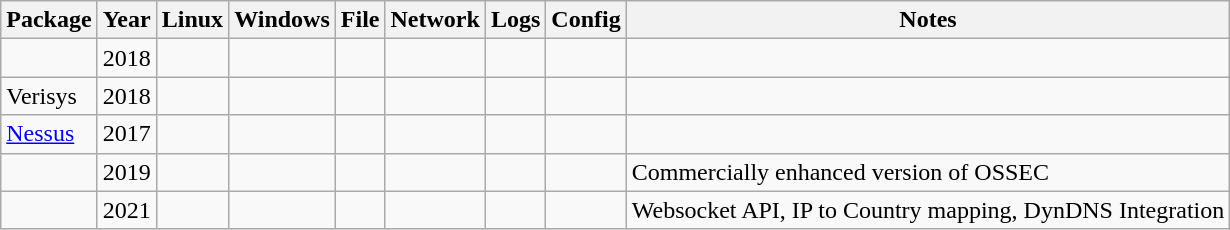<table class="wikitable sortable">
<tr>
<th>Package</th>
<th>Year</th>
<th>Linux</th>
<th>Windows</th>
<th>File</th>
<th>Network</th>
<th>Logs</th>
<th>Config</th>
<th>Notes</th>
</tr>
<tr>
<td></td>
<td>2018</td>
<td></td>
<td></td>
<td></td>
<td></td>
<td></td>
<td></td>
<td></td>
</tr>
<tr>
<td>Verisys</td>
<td>2018</td>
<td></td>
<td></td>
<td></td>
<td></td>
<td></td>
<td></td>
<td></td>
</tr>
<tr>
<td><a href='#'>Nessus</a></td>
<td>2017</td>
<td></td>
<td></td>
<td></td>
<td></td>
<td></td>
<td></td>
<td></td>
</tr>
<tr>
<td></td>
<td>2019</td>
<td></td>
<td></td>
<td></td>
<td></td>
<td></td>
<td></td>
<td>Commercially enhanced version of OSSEC</td>
</tr>
<tr>
<td></td>
<td>2021</td>
<td></td>
<td></td>
<td></td>
<td></td>
<td></td>
<td></td>
<td>Websocket API, IP to Country mapping, DynDNS Integration</td>
</tr>
</table>
